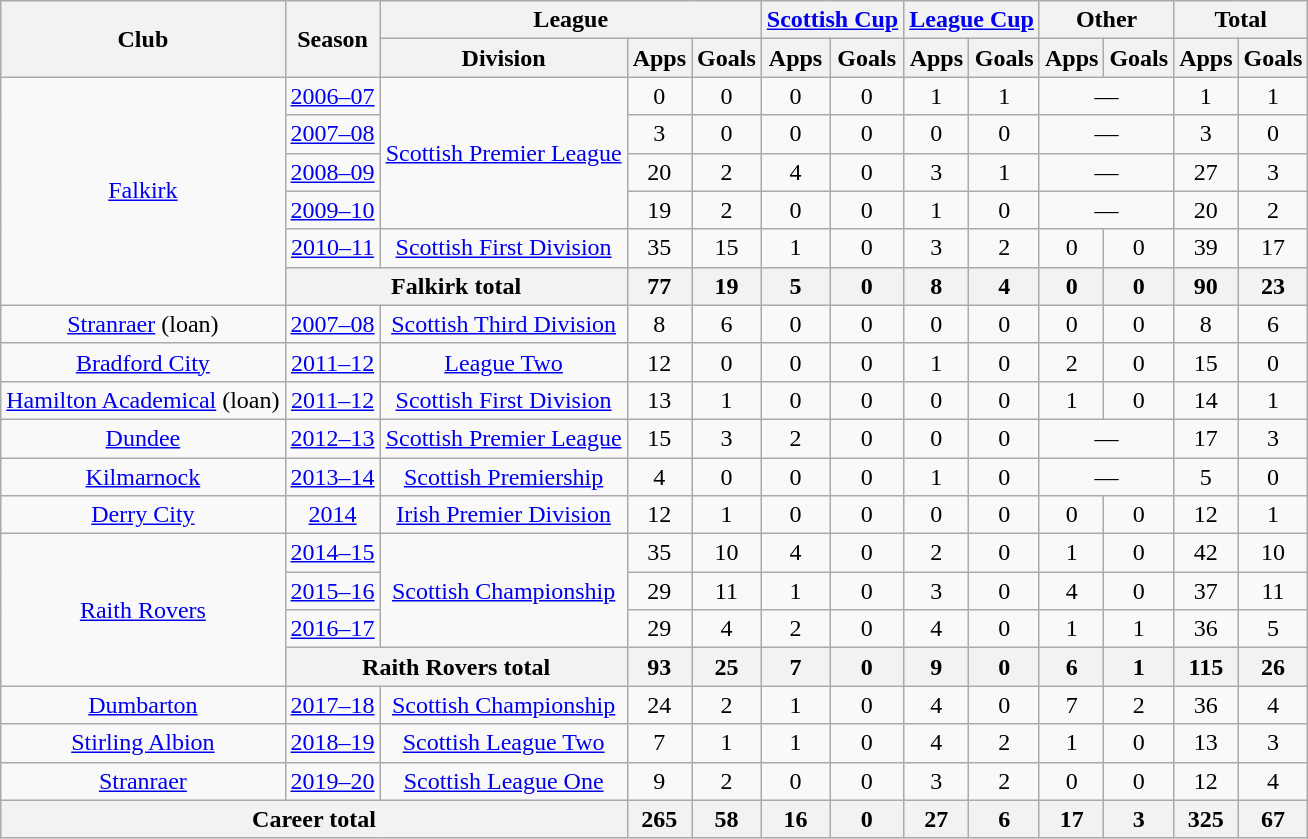<table class="wikitable" style="text-align: center">
<tr>
<th rowspan="2">Club</th>
<th rowspan="2">Season</th>
<th colspan="3">League</th>
<th colspan="2"><a href='#'>Scottish Cup</a></th>
<th colspan="2"><a href='#'>League Cup</a></th>
<th colspan="2">Other</th>
<th colspan="2">Total</th>
</tr>
<tr>
<th>Division</th>
<th>Apps</th>
<th>Goals</th>
<th>Apps</th>
<th>Goals</th>
<th>Apps</th>
<th>Goals</th>
<th>Apps</th>
<th>Goals</th>
<th>Apps</th>
<th>Goals</th>
</tr>
<tr>
<td rowspan="6"><a href='#'>Falkirk</a></td>
<td><a href='#'>2006–07</a></td>
<td rowspan="4"><a href='#'>Scottish Premier League</a></td>
<td>0</td>
<td>0</td>
<td>0</td>
<td>0</td>
<td>1</td>
<td>1</td>
<td colspan="2">—</td>
<td>1</td>
<td>1</td>
</tr>
<tr>
<td><a href='#'>2007–08</a></td>
<td>3</td>
<td>0</td>
<td>0</td>
<td>0</td>
<td>0</td>
<td>0</td>
<td colspan="2">—</td>
<td>3</td>
<td>0</td>
</tr>
<tr>
<td><a href='#'>2008–09</a></td>
<td>20</td>
<td>2</td>
<td>4</td>
<td>0</td>
<td>3</td>
<td>1</td>
<td colspan="2">—</td>
<td>27</td>
<td>3</td>
</tr>
<tr>
<td><a href='#'>2009–10</a></td>
<td>19</td>
<td>2</td>
<td>0</td>
<td>0</td>
<td>1</td>
<td>0</td>
<td colspan="2">—</td>
<td>20</td>
<td>2</td>
</tr>
<tr>
<td><a href='#'>2010–11</a></td>
<td><a href='#'>Scottish First Division</a></td>
<td>35</td>
<td>15</td>
<td>1</td>
<td>0</td>
<td>3</td>
<td>2</td>
<td>0</td>
<td>0</td>
<td>39</td>
<td>17</td>
</tr>
<tr>
<th colspan="2">Falkirk total</th>
<th>77</th>
<th>19</th>
<th>5</th>
<th>0</th>
<th>8</th>
<th>4</th>
<th>0</th>
<th>0</th>
<th>90</th>
<th>23</th>
</tr>
<tr>
<td><a href='#'>Stranraer</a> (loan)</td>
<td><a href='#'>2007–08</a></td>
<td><a href='#'>Scottish Third Division</a></td>
<td>8</td>
<td>6</td>
<td>0</td>
<td>0</td>
<td>0</td>
<td>0</td>
<td>0</td>
<td>0</td>
<td>8</td>
<td>6</td>
</tr>
<tr>
<td><a href='#'>Bradford City</a></td>
<td><a href='#'>2011–12</a></td>
<td><a href='#'>League Two</a></td>
<td>12</td>
<td>0</td>
<td>0</td>
<td>0</td>
<td>1</td>
<td>0</td>
<td>2</td>
<td>0</td>
<td>15</td>
<td>0</td>
</tr>
<tr>
<td><a href='#'>Hamilton Academical</a> (loan)</td>
<td><a href='#'>2011–12</a></td>
<td><a href='#'>Scottish First Division</a></td>
<td>13</td>
<td>1</td>
<td>0</td>
<td>0</td>
<td>0</td>
<td>0</td>
<td>1</td>
<td>0</td>
<td>14</td>
<td>1</td>
</tr>
<tr>
<td><a href='#'>Dundee</a></td>
<td><a href='#'>2012–13</a></td>
<td><a href='#'>Scottish Premier League</a></td>
<td>15</td>
<td>3</td>
<td>2</td>
<td>0</td>
<td>0</td>
<td>0</td>
<td colspan="2">—</td>
<td>17</td>
<td>3</td>
</tr>
<tr>
<td><a href='#'>Kilmarnock</a></td>
<td><a href='#'>2013–14</a></td>
<td><a href='#'>Scottish Premiership</a></td>
<td>4</td>
<td>0</td>
<td>0</td>
<td>0</td>
<td>1</td>
<td>0</td>
<td colspan="2">—</td>
<td>5</td>
<td>0</td>
</tr>
<tr>
<td><a href='#'>Derry City</a></td>
<td><a href='#'>2014</a></td>
<td><a href='#'>Irish Premier Division</a></td>
<td>12</td>
<td>1</td>
<td>0</td>
<td>0</td>
<td>0</td>
<td>0</td>
<td>0</td>
<td>0</td>
<td>12</td>
<td>1</td>
</tr>
<tr>
<td rowspan="4"><a href='#'>Raith Rovers</a></td>
<td><a href='#'>2014–15</a></td>
<td rowspan="3"><a href='#'>Scottish Championship</a></td>
<td>35</td>
<td>10</td>
<td>4</td>
<td>0</td>
<td>2</td>
<td>0</td>
<td>1</td>
<td>0</td>
<td>42</td>
<td>10</td>
</tr>
<tr>
<td><a href='#'>2015–16</a></td>
<td>29</td>
<td>11</td>
<td>1</td>
<td>0</td>
<td>3</td>
<td>0</td>
<td>4</td>
<td>0</td>
<td>37</td>
<td>11</td>
</tr>
<tr>
<td><a href='#'>2016–17</a></td>
<td>29</td>
<td>4</td>
<td>2</td>
<td>0</td>
<td>4</td>
<td>0</td>
<td>1</td>
<td>1</td>
<td>36</td>
<td>5</td>
</tr>
<tr>
<th colspan="2">Raith Rovers total</th>
<th>93</th>
<th>25</th>
<th>7</th>
<th>0</th>
<th>9</th>
<th>0</th>
<th>6</th>
<th>1</th>
<th>115</th>
<th>26</th>
</tr>
<tr>
<td><a href='#'>Dumbarton</a></td>
<td><a href='#'>2017–18</a></td>
<td><a href='#'>Scottish Championship</a></td>
<td>24</td>
<td>2</td>
<td>1</td>
<td>0</td>
<td>4</td>
<td>0</td>
<td>7</td>
<td>2</td>
<td>36</td>
<td>4</td>
</tr>
<tr>
<td><a href='#'>Stirling Albion</a></td>
<td><a href='#'>2018–19</a></td>
<td><a href='#'>Scottish League Two</a></td>
<td>7</td>
<td>1</td>
<td>1</td>
<td>0</td>
<td>4</td>
<td>2</td>
<td>1</td>
<td>0</td>
<td>13</td>
<td>3</td>
</tr>
<tr>
<td><a href='#'>Stranraer</a></td>
<td><a href='#'>2019–20</a></td>
<td><a href='#'>Scottish League One</a></td>
<td>9</td>
<td>2</td>
<td>0</td>
<td>0</td>
<td>3</td>
<td>2</td>
<td>0</td>
<td>0</td>
<td>12</td>
<td>4</td>
</tr>
<tr>
<th colspan="3">Career total</th>
<th>265</th>
<th>58</th>
<th>16</th>
<th>0</th>
<th>27</th>
<th>6</th>
<th>17</th>
<th>3</th>
<th>325</th>
<th>67</th>
</tr>
</table>
